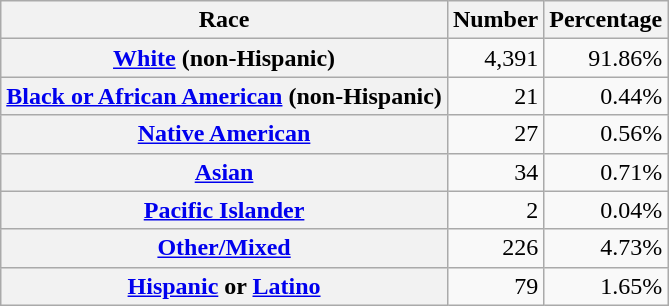<table class="wikitable" style="text-align:right">
<tr>
<th scope="col">Race</th>
<th scope="col">Number</th>
<th scope="col">Percentage</th>
</tr>
<tr>
<th scope="row"><a href='#'>White</a> (non-Hispanic)</th>
<td>4,391</td>
<td>91.86%</td>
</tr>
<tr>
<th scope="row"><a href='#'>Black or African American</a> (non-Hispanic)</th>
<td>21</td>
<td>0.44%</td>
</tr>
<tr>
<th scope="row"><a href='#'>Native American</a></th>
<td>27</td>
<td>0.56%</td>
</tr>
<tr>
<th scope="row"><a href='#'>Asian</a></th>
<td>34</td>
<td>0.71%</td>
</tr>
<tr>
<th scope="row"><a href='#'>Pacific Islander</a></th>
<td>2</td>
<td>0.04%</td>
</tr>
<tr>
<th scope="row"><a href='#'>Other/Mixed</a></th>
<td>226</td>
<td>4.73%</td>
</tr>
<tr>
<th scope="row"><a href='#'>Hispanic</a> or <a href='#'>Latino</a></th>
<td>79</td>
<td>1.65%</td>
</tr>
</table>
